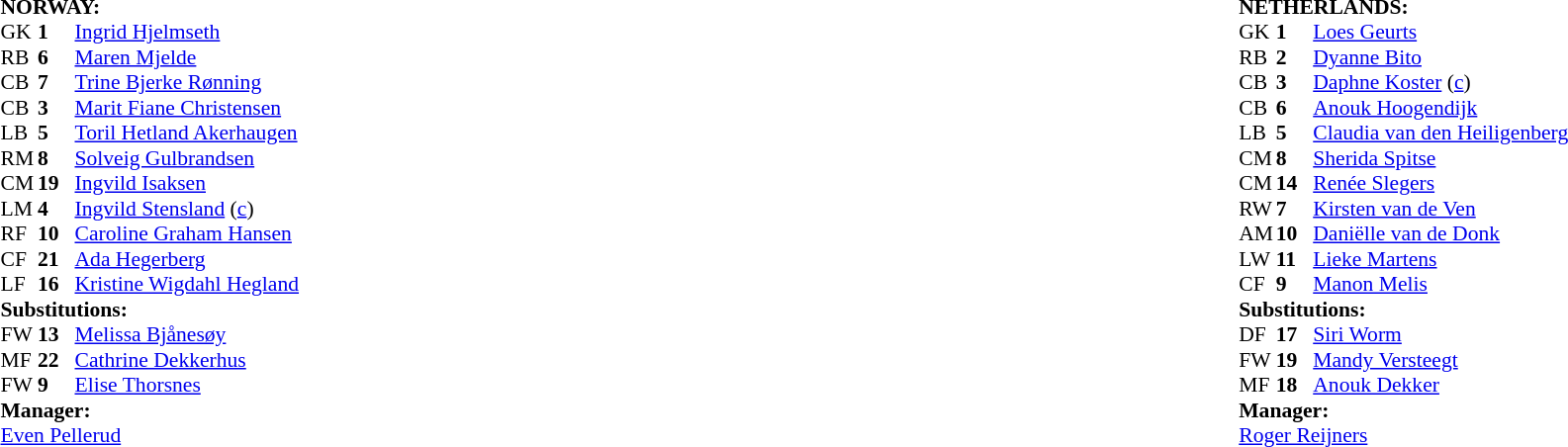<table width="100%">
<tr>
<td valign="top" width="50%"><br><table style="font-size: 90%" cellspacing="0" cellpadding="0">
<tr>
<td colspan=4><br><strong>NORWAY:</strong></td>
</tr>
<tr>
<th width="25"></th>
<th width="25"></th>
</tr>
<tr>
<td>GK</td>
<td><strong>1</strong></td>
<td><a href='#'>Ingrid Hjelmseth</a></td>
</tr>
<tr>
<td>RB</td>
<td><strong>6</strong></td>
<td><a href='#'>Maren Mjelde</a></td>
</tr>
<tr>
<td>CB</td>
<td><strong>7</strong></td>
<td><a href='#'>Trine Bjerke Rønning</a></td>
</tr>
<tr>
<td>CB</td>
<td><strong>3</strong></td>
<td><a href='#'>Marit Fiane Christensen</a></td>
</tr>
<tr>
<td>LB</td>
<td><strong>5</strong></td>
<td><a href='#'>Toril Hetland Akerhaugen</a></td>
</tr>
<tr>
<td>RM</td>
<td><strong>8</strong></td>
<td><a href='#'>Solveig Gulbrandsen</a></td>
<td></td>
<td></td>
</tr>
<tr>
<td>CM</td>
<td><strong>19</strong></td>
<td><a href='#'>Ingvild Isaksen</a></td>
</tr>
<tr>
<td>LM</td>
<td><strong>4</strong></td>
<td><a href='#'>Ingvild Stensland</a> (<a href='#'>c</a>)</td>
</tr>
<tr>
<td>RF</td>
<td><strong>10</strong></td>
<td><a href='#'>Caroline Graham Hansen</a></td>
<td></td>
<td></td>
</tr>
<tr>
<td>CF</td>
<td><strong>21</strong></td>
<td><a href='#'>Ada Hegerberg</a></td>
<td></td>
<td></td>
</tr>
<tr>
<td>LF</td>
<td><strong>16</strong></td>
<td><a href='#'>Kristine Wigdahl Hegland</a></td>
</tr>
<tr>
<td colspan=3><strong>Substitutions:</strong></td>
</tr>
<tr>
<td>FW</td>
<td><strong>13</strong></td>
<td><a href='#'>Melissa Bjånesøy</a></td>
<td></td>
<td></td>
</tr>
<tr>
<td>MF</td>
<td><strong>22</strong></td>
<td><a href='#'>Cathrine Dekkerhus</a></td>
<td></td>
<td></td>
</tr>
<tr>
<td>FW</td>
<td><strong>9</strong></td>
<td><a href='#'>Elise Thorsnes</a></td>
<td></td>
<td></td>
</tr>
<tr>
<td colspan=3><strong>Manager:</strong></td>
</tr>
<tr>
<td colspan=3><a href='#'>Even Pellerud</a></td>
</tr>
</table>
</td>
<td valign="top"></td>
<td valign="top" width="50%"><br><table style="font-size: 90%" cellspacing="0" cellpadding="0" align="center">
<tr>
<td colspan=4><br><strong>NETHERLANDS:</strong></td>
</tr>
<tr>
<th width=25></th>
<th width=25></th>
</tr>
<tr>
<td>GK</td>
<td><strong>1</strong></td>
<td><a href='#'>Loes Geurts</a></td>
</tr>
<tr>
<td>RB</td>
<td><strong>2</strong></td>
<td><a href='#'>Dyanne Bito</a></td>
</tr>
<tr>
<td>CB</td>
<td><strong>3</strong></td>
<td><a href='#'>Daphne Koster</a> (<a href='#'>c</a>)</td>
</tr>
<tr>
<td>CB</td>
<td><strong>6</strong></td>
<td><a href='#'>Anouk Hoogendijk</a></td>
</tr>
<tr>
<td>LB</td>
<td><strong>5</strong></td>
<td><a href='#'>Claudia van den Heiligenberg</a></td>
<td></td>
<td></td>
</tr>
<tr>
<td>CM</td>
<td><strong>8</strong></td>
<td><a href='#'>Sherida Spitse</a></td>
<td></td>
<td></td>
</tr>
<tr>
<td>CM</td>
<td><strong>14</strong></td>
<td><a href='#'>Renée Slegers</a></td>
</tr>
<tr>
<td>RW</td>
<td><strong>7</strong></td>
<td><a href='#'>Kirsten van de Ven</a></td>
</tr>
<tr>
<td>AM</td>
<td><strong>10</strong></td>
<td><a href='#'>Daniëlle van de Donk</a></td>
<td></td>
<td></td>
</tr>
<tr>
<td>LW</td>
<td><strong>11</strong></td>
<td><a href='#'>Lieke Martens</a></td>
</tr>
<tr>
<td>CF</td>
<td><strong>9</strong></td>
<td><a href='#'>Manon Melis</a></td>
</tr>
<tr>
<td colspan=3><strong>Substitutions:</strong></td>
</tr>
<tr>
<td>DF</td>
<td><strong>17</strong></td>
<td><a href='#'>Siri Worm</a></td>
<td></td>
<td></td>
</tr>
<tr>
<td>FW</td>
<td><strong>19</strong></td>
<td><a href='#'>Mandy Versteegt</a></td>
<td></td>
<td></td>
</tr>
<tr>
<td>MF</td>
<td><strong>18</strong></td>
<td><a href='#'>Anouk Dekker</a></td>
<td></td>
<td></td>
</tr>
<tr>
<td colspan=3><strong>Manager:</strong></td>
</tr>
<tr>
<td colspan=3><a href='#'>Roger Reijners</a></td>
</tr>
</table>
</td>
</tr>
</table>
